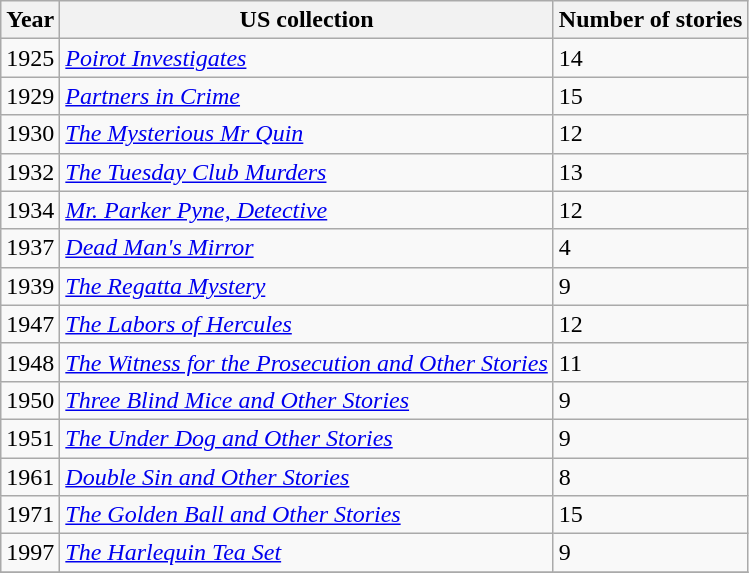<table class="wikitable sortable">
<tr>
<th scope=col>Year</th>
<th scope=col>US collection</th>
<th scope=col>Number of stories</th>
</tr>
<tr>
<td>1925</td>
<td><em><a href='#'>Poirot Investigates</a></em></td>
<td>14</td>
</tr>
<tr>
<td>1929</td>
<td><em><a href='#'>Partners in Crime</a></em></td>
<td>15</td>
</tr>
<tr>
<td>1930</td>
<td><em><a href='#'>The Mysterious Mr Quin</a></em></td>
<td>12</td>
</tr>
<tr>
<td>1932</td>
<td><em><a href='#'>The Tuesday Club Murders</a></em></td>
<td>13</td>
</tr>
<tr>
<td>1934</td>
<td><em><a href='#'>Mr. Parker Pyne, Detective</a></em></td>
<td>12</td>
</tr>
<tr>
<td>1937</td>
<td><em><a href='#'>Dead Man's Mirror</a></em></td>
<td>4</td>
</tr>
<tr>
<td>1939</td>
<td><em><a href='#'>The Regatta Mystery</a></em></td>
<td>9</td>
</tr>
<tr>
<td>1947</td>
<td><em><a href='#'>The Labors of Hercules</a></em></td>
<td>12</td>
</tr>
<tr>
<td>1948</td>
<td><em><a href='#'>The Witness for the Prosecution and Other Stories</a></em></td>
<td>11</td>
</tr>
<tr>
<td>1950</td>
<td><em><a href='#'>Three Blind Mice and Other Stories</a></em></td>
<td>9</td>
</tr>
<tr>
<td>1951</td>
<td><em><a href='#'>The Under Dog and Other Stories</a></em></td>
<td>9</td>
</tr>
<tr>
<td>1961</td>
<td><em><a href='#'>Double Sin and Other Stories</a></em></td>
<td>8</td>
</tr>
<tr>
<td>1971</td>
<td><em><a href='#'>The Golden Ball and Other Stories</a></em></td>
<td>15</td>
</tr>
<tr>
<td>1997</td>
<td><em><a href='#'>The Harlequin Tea Set</a></em></td>
<td>9</td>
</tr>
<tr>
</tr>
</table>
